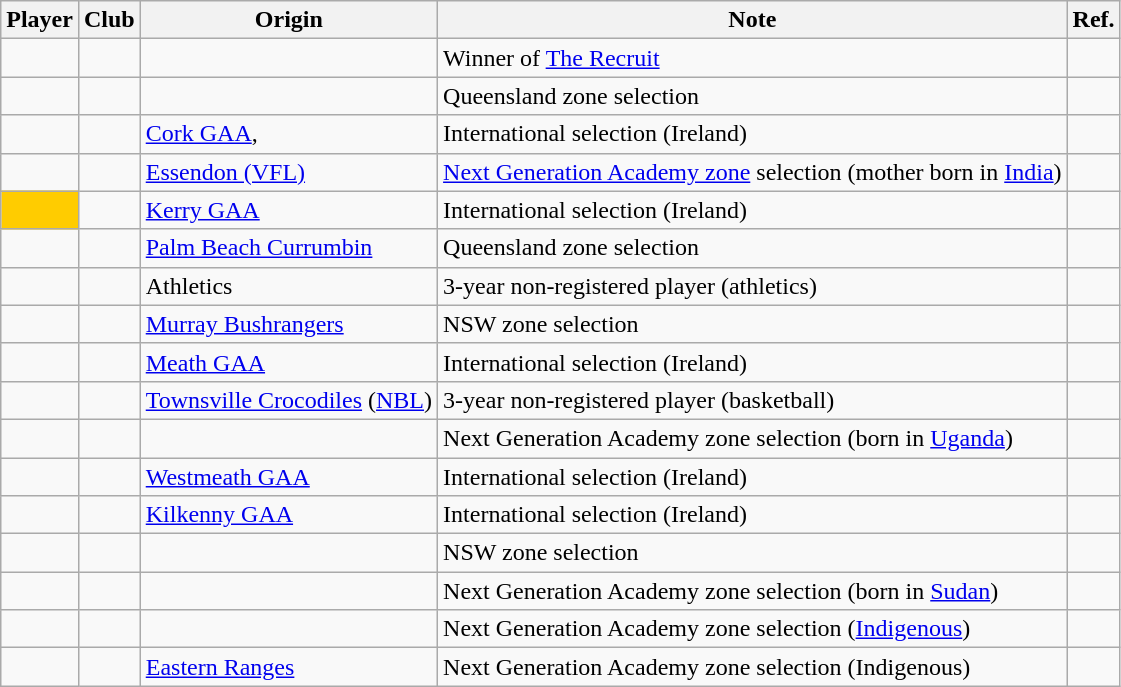<table class="wikitable sortable">
<tr>
<th>Player</th>
<th>Club</th>
<th>Origin</th>
<th>Note</th>
<th class=unsortable>Ref.</th>
</tr>
<tr>
<td></td>
<td></td>
<td></td>
<td>Winner of <a href='#'>The Recruit</a></td>
<td></td>
</tr>
<tr>
<td></td>
<td></td>
<td></td>
<td>Queensland zone selection</td>
<td></td>
</tr>
<tr>
<td></td>
<td></td>
<td><a href='#'>Cork GAA</a>, </td>
<td>International selection (Ireland)</td>
<td></td>
</tr>
<tr>
<td></td>
<td></td>
<td><a href='#'>Essendon (VFL)</a></td>
<td><a href='#'>Next Generation Academy zone</a> selection (mother born in <a href='#'>India</a>)</td>
<td></td>
</tr>
<tr>
<td bgcolor="#FFCC00"></td>
<td></td>
<td><a href='#'>Kerry GAA</a></td>
<td>International selection (Ireland)</td>
<td></td>
</tr>
<tr>
<td></td>
<td></td>
<td><a href='#'>Palm Beach Currumbin</a></td>
<td>Queensland zone selection</td>
<td></td>
</tr>
<tr>
<td></td>
<td></td>
<td>Athletics</td>
<td>3-year non-registered player (athletics)</td>
<td></td>
</tr>
<tr>
<td></td>
<td></td>
<td><a href='#'>Murray Bushrangers</a></td>
<td>NSW zone selection</td>
<td></td>
</tr>
<tr>
<td></td>
<td></td>
<td><a href='#'>Meath GAA</a></td>
<td>International selection (Ireland)</td>
<td></td>
</tr>
<tr>
<td></td>
<td></td>
<td><a href='#'>Townsville Crocodiles</a> (<a href='#'>NBL</a>)</td>
<td>3-year non-registered player (basketball)</td>
<td></td>
</tr>
<tr>
<td></td>
<td></td>
<td></td>
<td>Next Generation Academy zone selection (born in <a href='#'>Uganda</a>)</td>
<td></td>
</tr>
<tr>
<td></td>
<td></td>
<td><a href='#'>Westmeath GAA</a></td>
<td>International selection (Ireland)</td>
<td></td>
</tr>
<tr>
<td></td>
<td></td>
<td><a href='#'>Kilkenny GAA</a></td>
<td>International selection (Ireland)</td>
<td></td>
</tr>
<tr>
<td></td>
<td></td>
<td></td>
<td>NSW zone selection</td>
<td></td>
</tr>
<tr>
<td></td>
<td></td>
<td></td>
<td>Next Generation Academy zone selection (born in <a href='#'>Sudan</a>)</td>
<td></td>
</tr>
<tr>
<td></td>
<td></td>
<td></td>
<td>Next Generation Academy zone selection (<a href='#'>Indigenous</a>)</td>
<td></td>
</tr>
<tr>
<td></td>
<td></td>
<td><a href='#'>Eastern Ranges</a></td>
<td>Next Generation Academy zone selection (Indigenous)</td>
<td></td>
</tr>
</table>
